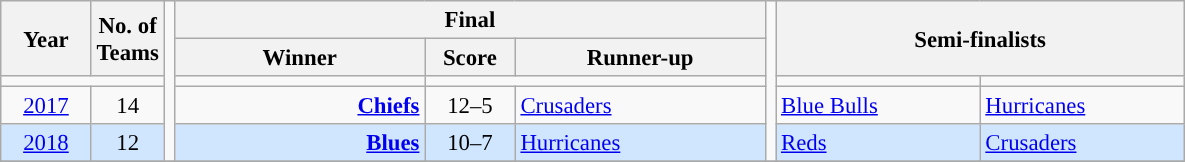<table class="wikitable" style="font-size:95%; text-align:center;">
<tr>
<th rowspan="2" style="width:3.5em;">Year</th>
<th rowspan="2" style="width:2.1em;">No. of Teams</th>
<td rowspan="5"></td>
<th colspan="3">Final</th>
<td rowspan="5"></td>
<th colspan="2" rowspan=2>Semi-finalists</th>
</tr>
<tr style=>
<th style="width:10.5em;">Winner</th>
<th style="width:3.5em;">Score</th>
<th style="width:10.5em;">Runner-up</th>
</tr>
<tr style="line-height:0px;">
<td colspan=2></td>
<td></td>
<td colspan=2></td>
<td style="width:8.5em;"></td>
<td style="width:8.5em;"></td>
</tr>
<tr>
<td><a href='#'>2017</a></td>
<td>14</td>
<td align=right><strong><a href='#'>Chiefs</a></strong>  </td>
<td>12–5</td>
<td align=left> <a href='#'>Crusaders</a></td>
<td align=left width=100> <a href='#'>Blue Bulls</a></td>
<td align=left width=100> <a href='#'>Hurricanes</a></td>
</tr>
<tr style="background: #D0E6FF;">
<td><a href='#'>2018</a></td>
<td>12</td>
<td align=right><strong><a href='#'>Blues</a></strong>  </td>
<td>10–7</td>
<td align=left> <a href='#'>Hurricanes</a></td>
<td align=left> <a href='#'>Reds</a></td>
<td align=left> <a href='#'>Crusaders</a></td>
</tr>
<tr style="background: #D0E6FF;"|}>
</tr>
</table>
